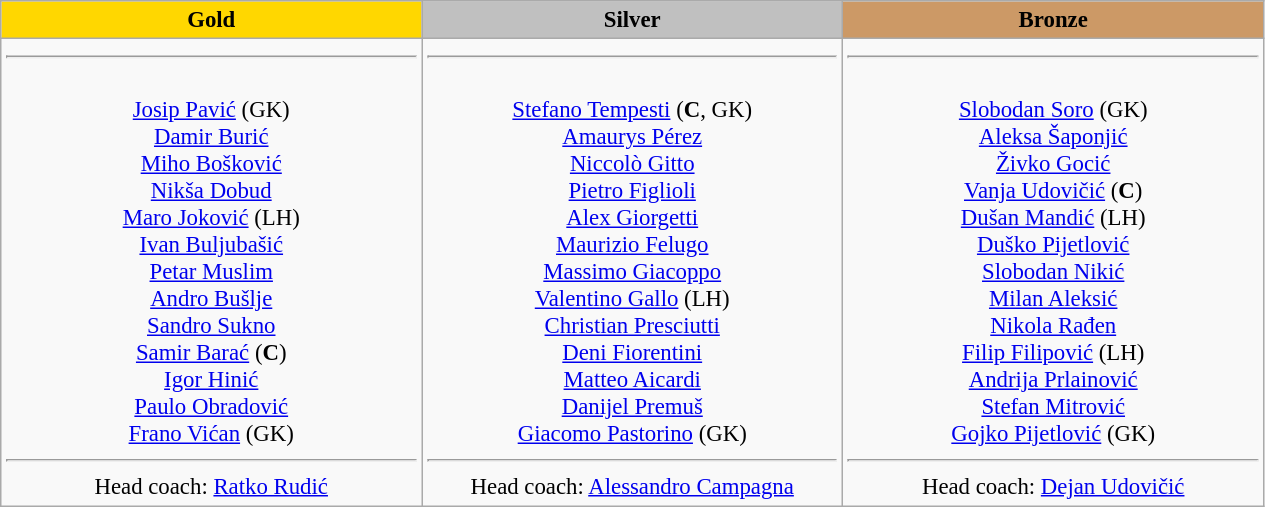<table class="wikitable" style="text-align:center; font-size: 95%;">
<tr>
<th style="width: 18em;background: gold">Gold</th>
<th style="width: 18em;background: silver">Silver</th>
<th style="width: 18em;background: #CC9966">Bronze</th>
</tr>
<tr>
<td><hr><br><a href='#'>Josip Pavić</a> (GK)<br><a href='#'>Damir Burić</a><br><a href='#'>Miho Bošković</a><br><a href='#'>Nikša Dobud</a><br><a href='#'>Maro Joković</a> (LH)<br><a href='#'>Ivan Buljubašić</a><br><a href='#'>Petar Muslim</a><br><a href='#'>Andro Bušlje</a><br><a href='#'>Sandro Sukno</a><br><a href='#'>Samir Barać</a> (<strong>C</strong>)<br><a href='#'>Igor Hinić</a><br><a href='#'>Paulo Obradović</a><br><a href='#'>Frano Vićan</a> (GK)<br><hr>Head coach: <a href='#'>Ratko Rudić</a></td>
<td><hr><br><a href='#'>Stefano Tempesti</a> (<strong>C</strong>, GK)<br><a href='#'>Amaurys Pérez</a><br><a href='#'>Niccolò Gitto</a><br><a href='#'>Pietro Figlioli</a><br><a href='#'>Alex Giorgetti</a><br><a href='#'>Maurizio Felugo</a><br><a href='#'>Massimo Giacoppo</a><br><a href='#'>Valentino Gallo</a> (LH)<br><a href='#'>Christian Presciutti</a><br><a href='#'>Deni Fiorentini</a><br><a href='#'>Matteo Aicardi</a><br><a href='#'>Danijel Premuš</a><br><a href='#'>Giacomo Pastorino</a> (GK)<br><hr>Head coach: <a href='#'>Alessandro Campagna</a></td>
<td><hr><br><a href='#'>Slobodan Soro</a> (GK)<br><a href='#'>Aleksa Šaponjić</a><br><a href='#'>Živko Gocić</a><br><a href='#'>Vanja Udovičić</a> (<strong>C</strong>)<br><a href='#'>Dušan Mandić</a> (LH)<br><a href='#'>Duško Pijetlović</a><br><a href='#'>Slobodan Nikić</a><br><a href='#'>Milan Aleksić</a><br><a href='#'>Nikola Rađen</a><br><a href='#'>Filip Filipović</a> (LH)<br><a href='#'>Andrija Prlainović</a><br><a href='#'>Stefan Mitrović</a><br><a href='#'>Gojko Pijetlović</a> (GK)<br><hr>Head coach: <a href='#'>Dejan Udovičić</a></td>
</tr>
</table>
